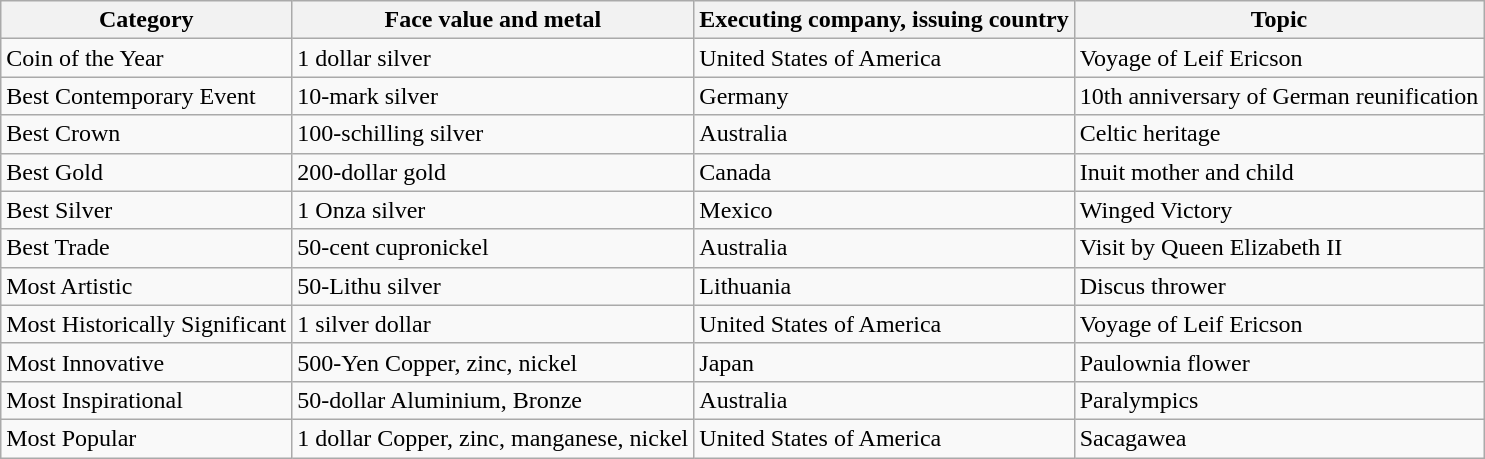<table class="wikitable plainrowheaders">
<tr>
<th>Category</th>
<th>Face value and metal</th>
<th>Executing company, issuing country</th>
<th>Topic</th>
</tr>
<tr>
<td>Coin of the Year</td>
<td>1 dollar silver</td>
<td>United States of America</td>
<td>Voyage of Leif Ericson</td>
</tr>
<tr>
<td>Best Contemporary Event</td>
<td>10-mark silver</td>
<td>Germany</td>
<td>10th anniversary of German reunification</td>
</tr>
<tr>
<td>Best Crown</td>
<td>100-schilling silver</td>
<td>Australia</td>
<td>Celtic heritage</td>
</tr>
<tr>
<td>Best Gold</td>
<td>200-dollar gold</td>
<td>Canada</td>
<td>Inuit mother and child</td>
</tr>
<tr>
<td>Best Silver</td>
<td>1 Onza silver</td>
<td>Mexico</td>
<td>Winged Victory</td>
</tr>
<tr>
<td>Best Trade</td>
<td>50-cent cupronickel</td>
<td>Australia</td>
<td>Visit by Queen Elizabeth II</td>
</tr>
<tr>
<td>Most Artistic</td>
<td>50-Lithu silver</td>
<td>Lithuania</td>
<td>Discus thrower</td>
</tr>
<tr>
<td>Most Historically Significant</td>
<td>1 silver dollar</td>
<td>United States of America</td>
<td>Voyage of Leif Ericson</td>
</tr>
<tr>
<td>Most Innovative</td>
<td>500-Yen Copper, zinc, nickel</td>
<td>Japan</td>
<td>Paulownia flower</td>
</tr>
<tr>
<td>Most Inspirational</td>
<td>50-dollar Aluminium, Bronze</td>
<td>Australia</td>
<td>Paralympics</td>
</tr>
<tr>
<td>Most Popular</td>
<td>1 dollar Copper, zinc, manganese, nickel</td>
<td>United States of America</td>
<td>Sacagawea</td>
</tr>
</table>
